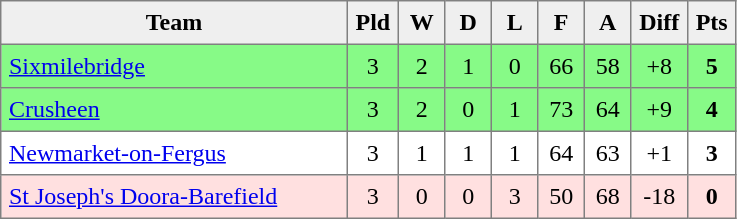<table style=border-collapse:collapse border=1 cellspacing=0 cellpadding=5>
<tr align=center bgcolor=#efefef>
<th width=220>Team</th>
<th width=20>Pld</th>
<th width=20>W</th>
<th width=20>D</th>
<th width=20>L</th>
<th width=20>F</th>
<th width=20>A</th>
<th width=20>Diff</th>
<th width=20>Pts</th>
</tr>
<tr align=center style="background:#87FA87;">
<td style="text-align:left;"> <a href='#'>Sixmilebridge</a></td>
<td>3</td>
<td>2</td>
<td>1</td>
<td>0</td>
<td>66</td>
<td>58</td>
<td>+8</td>
<td><strong>5</strong></td>
</tr>
<tr align=center style="background:#87FA87;">
<td style="text-align:left;"> <a href='#'>Crusheen</a></td>
<td>3</td>
<td>2</td>
<td>0</td>
<td>1</td>
<td>73</td>
<td>64</td>
<td>+9</td>
<td><strong>4</strong></td>
</tr>
<tr align=center style="background:#FFFFFF;">
<td style="text-align:left;"> <a href='#'>Newmarket-on-Fergus</a></td>
<td>3</td>
<td>1</td>
<td>1</td>
<td>1</td>
<td>64</td>
<td>63</td>
<td>+1</td>
<td><strong>3</strong></td>
</tr>
<tr align=center style="background:#FFE0E0;">
<td style="text-align:left;"> <a href='#'>St Joseph's Doora-Barefield</a></td>
<td>3</td>
<td>0</td>
<td>0</td>
<td>3</td>
<td>50</td>
<td>68</td>
<td>-18</td>
<td><strong>0</strong></td>
</tr>
</table>
